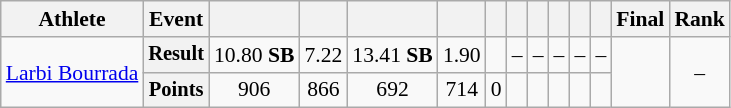<table class="wikitable" style="font-size:90%">
<tr>
<th>Athlete</th>
<th>Event</th>
<th></th>
<th></th>
<th></th>
<th></th>
<th></th>
<th></th>
<th></th>
<th></th>
<th></th>
<th></th>
<th>Final</th>
<th>Rank</th>
</tr>
<tr style=text-align:center>
<td rowspan=2 style=text-align:left><a href='#'>Larbi Bourrada</a></td>
<th style="font-size:95%">Result</th>
<td>10.80 <strong>SB</strong></td>
<td>7.22</td>
<td>13.41 <strong>SB</strong></td>
<td>1.90</td>
<td></td>
<td>–</td>
<td>–</td>
<td>–</td>
<td>–</td>
<td>–</td>
<td rowspan=2></td>
<td rowspan=2>–</td>
</tr>
<tr style=text-align:center>
<th style="font-size:95%">Points</th>
<td>906</td>
<td>866</td>
<td>692</td>
<td>714</td>
<td>0</td>
<td></td>
<td></td>
<td></td>
<td></td>
<td></td>
</tr>
</table>
